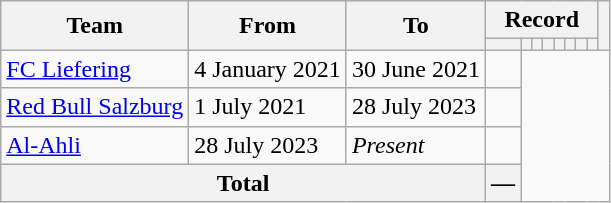<table class="wikitable" style="text-align: center">
<tr>
<th rowspan="2">Team</th>
<th rowspan="2">From</th>
<th rowspan="2">To</th>
<th colspan="8">Record</th>
<th rowspan=2></th>
</tr>
<tr>
<th></th>
<th></th>
<th></th>
<th></th>
<th></th>
<th></th>
<th></th>
<th></th>
</tr>
<tr>
<td align=left><a href='#'>FC Liefering</a></td>
<td align=left>4 January 2021</td>
<td align=left>30 June 2021<br></td>
<td></td>
</tr>
<tr>
<td align=left><a href='#'>Red Bull Salzburg</a></td>
<td align=left>1 July 2021</td>
<td align=left>28 July 2023<br></td>
<td></td>
</tr>
<tr>
<td align=left><a href='#'>Al-Ahli</a></td>
<td align=left>28 July 2023</td>
<td align=left><em>Present</em><br></td>
<td></td>
</tr>
<tr>
<th colspan="3">Total<br></th>
<th>—</th>
</tr>
</table>
